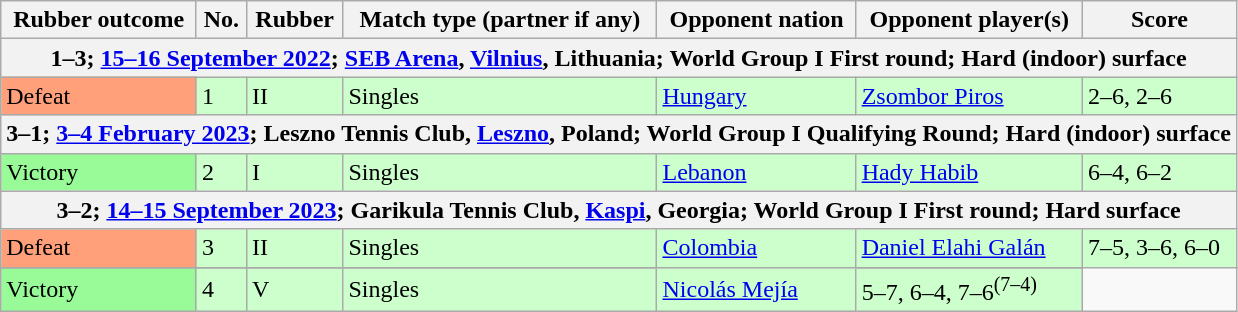<table class=wikitable>
<tr>
<th>Rubber outcome</th>
<th>No.</th>
<th>Rubber</th>
<th>Match type (partner if any)</th>
<th>Opponent nation</th>
<th>Opponent player(s)</th>
<th>Score</th>
</tr>
<tr>
<th colspan=7>1–3; <a href='#'>15–16 September 2022</a>; <a href='#'>SEB Arena</a>, <a href='#'>Vilnius</a>, Lithuania; World Group I First round; Hard (indoor) surface</th>
</tr>
<tr bgcolor=#CCFFCC>
<td bgcolor=FFA07A>Defeat</td>
<td>1</td>
<td>II</td>
<td>Singles</td>
<td> <a href='#'>Hungary</a></td>
<td><a href='#'>Zsombor Piros</a></td>
<td>2–6, 2–6</td>
</tr>
<tr>
<th colspan=7>3–1; <a href='#'>3–4 February 2023</a>; Leszno Tennis Club, <a href='#'>Leszno</a>, Poland; World Group I Qualifying Round; Hard (indoor) surface</th>
</tr>
<tr bgcolor=#CCFFCC>
<td bgcolor=98FB98>Victory</td>
<td>2</td>
<td>I</td>
<td>Singles</td>
<td> <a href='#'>Lebanon</a></td>
<td><a href='#'>Hady Habib</a></td>
<td>6–4, 6–2</td>
</tr>
<tr>
<th colspan=7>3–2; <a href='#'>14–15 September 2023</a>; Garikula Tennis Club, <a href='#'>Kaspi</a>, Georgia; World Group I First round; Hard surface</th>
</tr>
<tr bgcolor=#CCFFCC>
<td bgcolor=FFA07A>Defeat</td>
<td>3</td>
<td>II</td>
<td>Singles</td>
<td rowspan=2> <a href='#'>Colombia</a></td>
<td><a href='#'>Daniel Elahi Galán</a></td>
<td>7–5, 3–6, 6–0</td>
</tr>
<tr>
</tr>
<tr bgcolor=#CCFFCC>
<td bgcolor=98FB98>Victory</td>
<td>4</td>
<td>V</td>
<td>Singles</td>
<td><a href='#'>Nicolás Mejía</a></td>
<td>5–7, 6–4, 7–6<sup>(7–4)</sup></td>
</tr>
</table>
